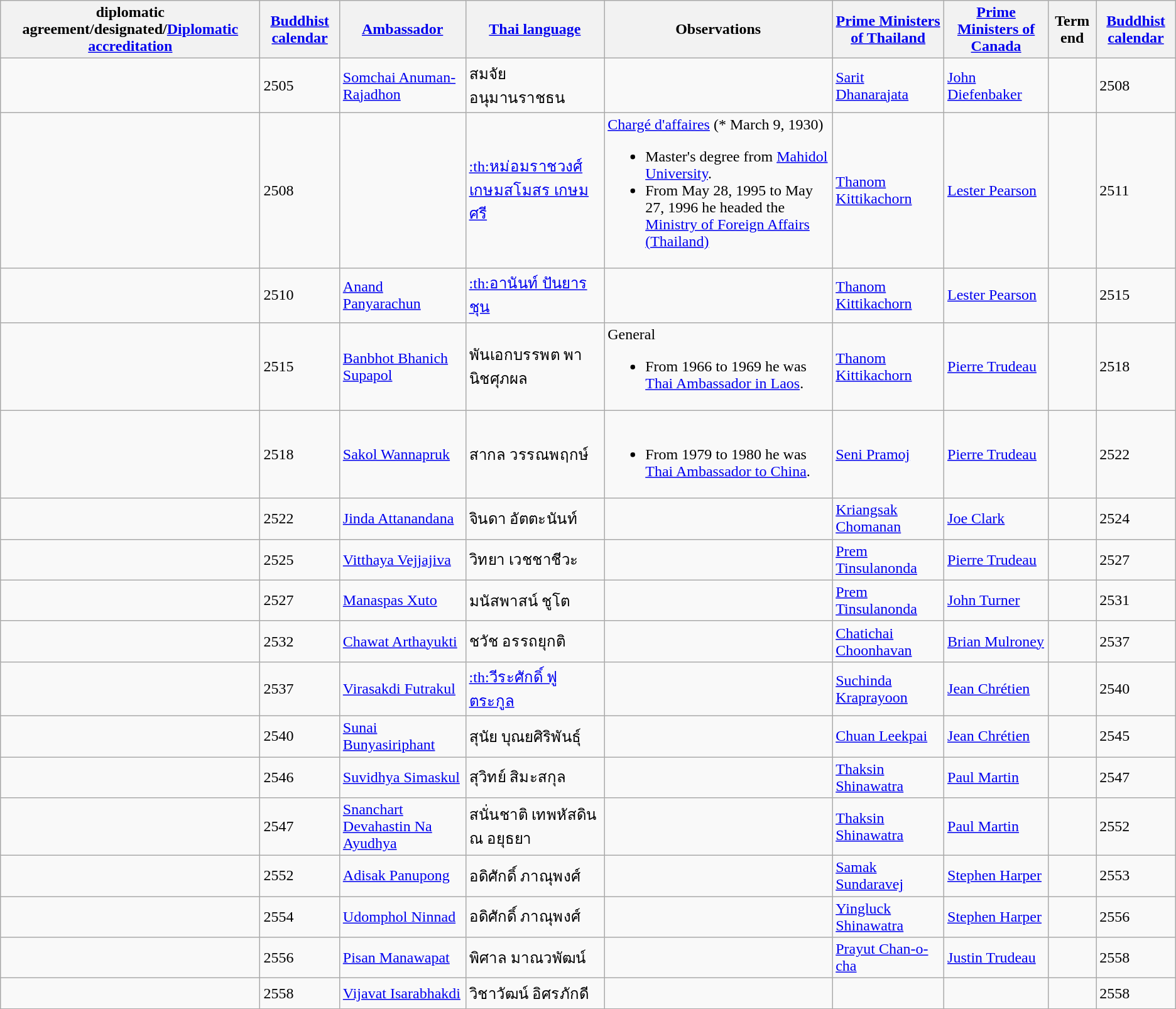<table class="wikitable sortable">
<tr>
<th>diplomatic agreement/designated/<a href='#'>Diplomatic accreditation</a></th>
<th><a href='#'>Buddhist calendar</a></th>
<th><a href='#'>Ambassador</a></th>
<th><a href='#'>Thai language</a></th>
<th>Observations</th>
<th><a href='#'>Prime Ministers of Thailand</a></th>
<th><a href='#'>Prime Ministers of Canada</a></th>
<th>Term end</th>
<th><a href='#'>Buddhist calendar</a></th>
</tr>
<tr>
<td></td>
<td>2505</td>
<td><a href='#'>Somchai Anuman-Rajadhon</a></td>
<td>สมจัย อนุมานราชธน</td>
<td></td>
<td><a href='#'>Sarit Dhanarajata</a></td>
<td><a href='#'>John Diefenbaker</a></td>
<td></td>
<td>2508</td>
</tr>
<tr>
<td></td>
<td>2508</td>
<td></td>
<td><a href='#'>:th:หม่อมราชวงศ์เกษมสโมสร เกษมศรี</a></td>
<td><a href='#'>Chargé d'affaires</a> (* March 9, 1930)<br><ul><li>Master's degree from <a href='#'>Mahidol University</a>.</li><li>From May 28, 1995 to May 27, 1996 he headed the <a href='#'>Ministry of Foreign Affairs (Thailand)</a></li></ul></td>
<td><a href='#'>Thanom Kittikachorn</a></td>
<td><a href='#'>Lester Pearson</a></td>
<td></td>
<td>2511</td>
</tr>
<tr>
<td></td>
<td>2510</td>
<td><a href='#'>Anand Panyarachun</a></td>
<td><a href='#'>:th:อานันท์ ปันยารชุน</a></td>
<td></td>
<td><a href='#'>Thanom Kittikachorn</a></td>
<td><a href='#'>Lester Pearson</a></td>
<td></td>
<td>2515</td>
</tr>
<tr>
<td></td>
<td>2515</td>
<td><a href='#'>Banbhot Bhanich Supapol</a></td>
<td>พันเอกบรรพต พานิชศุภผล</td>
<td>General<br><ul><li>From 1966 to 1969 he was <a href='#'>Thai Ambassador in Laos</a>.</li></ul></td>
<td><a href='#'>Thanom Kittikachorn</a></td>
<td><a href='#'>Pierre Trudeau</a></td>
<td></td>
<td>2518</td>
</tr>
<tr>
<td></td>
<td>2518</td>
<td><a href='#'>Sakol Wannapruk</a></td>
<td>สากล วรรณพฤกษ์</td>
<td><br><ul><li>From 1979 to 1980 he was <a href='#'>Thai Ambassador to China</a>.</li></ul></td>
<td><a href='#'>Seni Pramoj</a></td>
<td><a href='#'>Pierre Trudeau</a></td>
<td></td>
<td>2522</td>
</tr>
<tr>
<td></td>
<td>2522</td>
<td><a href='#'>Jinda Attanandana</a></td>
<td>จินดา อัตตะนันท์</td>
<td></td>
<td><a href='#'>Kriangsak Chomanan</a></td>
<td><a href='#'>Joe Clark</a></td>
<td></td>
<td>2524</td>
</tr>
<tr>
<td></td>
<td>2525</td>
<td><a href='#'>Vitthaya Vejjajiva</a></td>
<td>วิทยา เวชชาชีวะ</td>
<td></td>
<td><a href='#'>Prem Tinsulanonda</a></td>
<td><a href='#'>Pierre Trudeau</a></td>
<td></td>
<td>2527</td>
</tr>
<tr>
<td></td>
<td>2527</td>
<td><a href='#'>Manaspas Xuto</a></td>
<td>มนัสพาสน์ ชูโต</td>
<td></td>
<td><a href='#'>Prem Tinsulanonda</a></td>
<td><a href='#'>John Turner</a></td>
<td></td>
<td>2531</td>
</tr>
<tr>
<td></td>
<td>2532</td>
<td><a href='#'>Chawat Arthayukti</a></td>
<td>ชวัช อรรถยุกติ</td>
<td></td>
<td><a href='#'>Chatichai Choonhavan</a></td>
<td><a href='#'>Brian Mulroney</a></td>
<td></td>
<td>2537</td>
</tr>
<tr>
<td></td>
<td>2537</td>
<td><a href='#'>Virasakdi Futrakul</a></td>
<td><a href='#'>:th:วีระศักดิ์ ฟูตระกูล</a></td>
<td></td>
<td><a href='#'>Suchinda Kraprayoon</a></td>
<td><a href='#'>Jean Chrétien</a></td>
<td></td>
<td>2540</td>
</tr>
<tr>
<td></td>
<td>2540</td>
<td><a href='#'>Sunai Bunyasiriphant</a></td>
<td>สุนัย บุณยศิริพันธุ์</td>
<td></td>
<td><a href='#'>Chuan Leekpai</a></td>
<td><a href='#'>Jean Chrétien</a></td>
<td></td>
<td>2545</td>
</tr>
<tr>
<td></td>
<td>2546</td>
<td><a href='#'>Suvidhya Simaskul</a></td>
<td>สุวิทย์ สิมะสกุล</td>
<td></td>
<td><a href='#'>Thaksin Shinawatra</a></td>
<td><a href='#'>Paul Martin</a></td>
<td></td>
<td>2547</td>
</tr>
<tr>
<td></td>
<td>2547</td>
<td><a href='#'>Snanchart Devahastin Na Ayudhya</a></td>
<td>สนั่นชาติ เทพหัสดิน ณ อยุธยา</td>
<td></td>
<td><a href='#'>Thaksin Shinawatra</a></td>
<td><a href='#'>Paul Martin</a></td>
<td></td>
<td>2552</td>
</tr>
<tr>
<td></td>
<td>2552</td>
<td><a href='#'>Adisak Panupong</a></td>
<td>อดิศักดิ์ ภาณุพงศ์</td>
<td></td>
<td><a href='#'>Samak Sundaravej</a></td>
<td><a href='#'>Stephen Harper</a></td>
<td></td>
<td>2553</td>
</tr>
<tr>
<td></td>
<td>2554</td>
<td><a href='#'>Udomphol Ninnad</a></td>
<td>อดิศักดิ์ ภาณุพงศ์</td>
<td></td>
<td><a href='#'>Yingluck Shinawatra</a></td>
<td><a href='#'>Stephen Harper</a></td>
<td></td>
<td>2556</td>
</tr>
<tr>
<td></td>
<td>2556</td>
<td><a href='#'>Pisan Manawapat</a></td>
<td>พิศาล มาณวพัฒน์</td>
<td></td>
<td><a href='#'>Prayut Chan-o-cha</a></td>
<td><a href='#'>Justin Trudeau</a></td>
<td></td>
<td>2558</td>
</tr>
<tr>
<td></td>
<td>2558</td>
<td><a href='#'>Vijavat Isarabhakdi</a></td>
<td>วิชาวัฒน์ อิศรภักดี</td>
<td></td>
<td></td>
<td></td>
<td></td>
<td>2558</td>
</tr>
</table>
